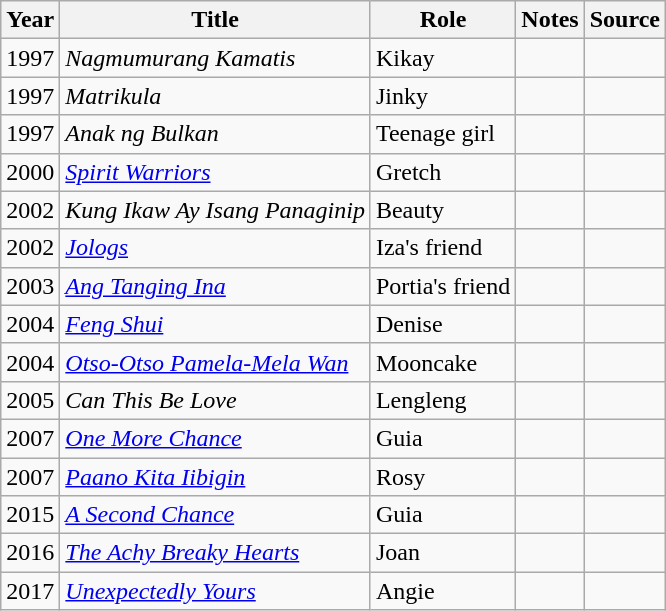<table class="wikitable sortable" >
<tr>
<th>Year</th>
<th>Title</th>
<th>Role</th>
<th class="unsortable">Notes </th>
<th class="unsortable">Source </th>
</tr>
<tr>
<td>1997</td>
<td><em>Nagmumurang Kamatis</em></td>
<td>Kikay</td>
<td></td>
<td></td>
</tr>
<tr>
<td>1997</td>
<td><em>Matrikula</em></td>
<td>Jinky</td>
<td></td>
<td></td>
</tr>
<tr>
<td>1997</td>
<td><em>Anak ng Bulkan</em></td>
<td>Teenage girl</td>
<td></td>
<td></td>
</tr>
<tr>
<td>2000</td>
<td><em><a href='#'>Spirit Warriors</a></em></td>
<td>Gretch</td>
<td></td>
<td></td>
</tr>
<tr>
<td>2002</td>
<td><em>Kung Ikaw Ay Isang Panaginip</em></td>
<td>Beauty</td>
<td></td>
<td></td>
</tr>
<tr>
<td>2002</td>
<td><em><a href='#'>Jologs</a></em></td>
<td>Iza's friend</td>
<td></td>
<td></td>
</tr>
<tr>
<td>2003</td>
<td><em><a href='#'>Ang Tanging Ina</a></em></td>
<td>Portia's friend</td>
<td></td>
<td></td>
</tr>
<tr>
<td>2004</td>
<td><em><a href='#'>Feng Shui</a></em></td>
<td>Denise</td>
<td></td>
<td></td>
</tr>
<tr>
<td>2004</td>
<td><em><a href='#'>Otso-Otso Pamela-Mela Wan</a></em></td>
<td>Mooncake</td>
<td></td>
<td></td>
</tr>
<tr>
<td>2005</td>
<td><em>Can This Be Love</em></td>
<td>Lengleng</td>
<td></td>
<td></td>
</tr>
<tr>
<td>2007</td>
<td><em><a href='#'>One More Chance</a></em></td>
<td>Guia</td>
<td></td>
<td></td>
</tr>
<tr>
<td>2007</td>
<td><em><a href='#'>Paano Kita Iibigin</a></em></td>
<td>Rosy</td>
<td></td>
<td></td>
</tr>
<tr>
<td>2015</td>
<td><em><a href='#'>A Second Chance</a></em></td>
<td>Guia</td>
<td></td>
<td></td>
</tr>
<tr>
<td>2016</td>
<td><em><a href='#'>The Achy Breaky Hearts</a></em></td>
<td>Joan</td>
<td></td>
<td></td>
</tr>
<tr>
<td>2017</td>
<td><em><a href='#'>Unexpectedly Yours</a></em></td>
<td>Angie</td>
<td></td>
<td></td>
</tr>
</table>
